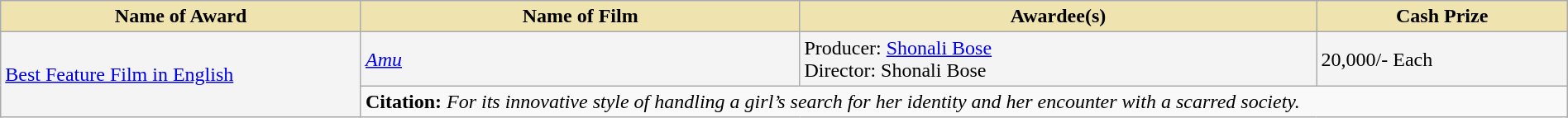<table class="wikitable" style="width:100%">
<tr>
<th style="background-color:#EFE4B0;width:23%;">Name of Award</th>
<th style="background-color:#EFE4B0;width:28%;">Name of Film</th>
<th style="background-color:#EFE4B0;width:33%;">Awardee(s)</th>
<th style="background-color:#EFE4B0;width:16%;">Cash Prize</th>
</tr>
<tr style="background-color:#F4F4F4">
<td rowspan="2"><a href='#'>Best Feature Film in English</a></td>
<td><em><a href='#'>Amu</a></em></td>
<td>Producer: <a href='#'>Shonali Bose</a><br>Director: Shonali Bose</td>
<td> 20,000/- Each</td>
</tr>
<tr style="background-color:#F9F9F9">
<td colspan="3"><strong>Citation:</strong> <em>For its innovative style of handling a girl’s search for her identity and her encounter with a scarred society.</em></td>
</tr>
</table>
